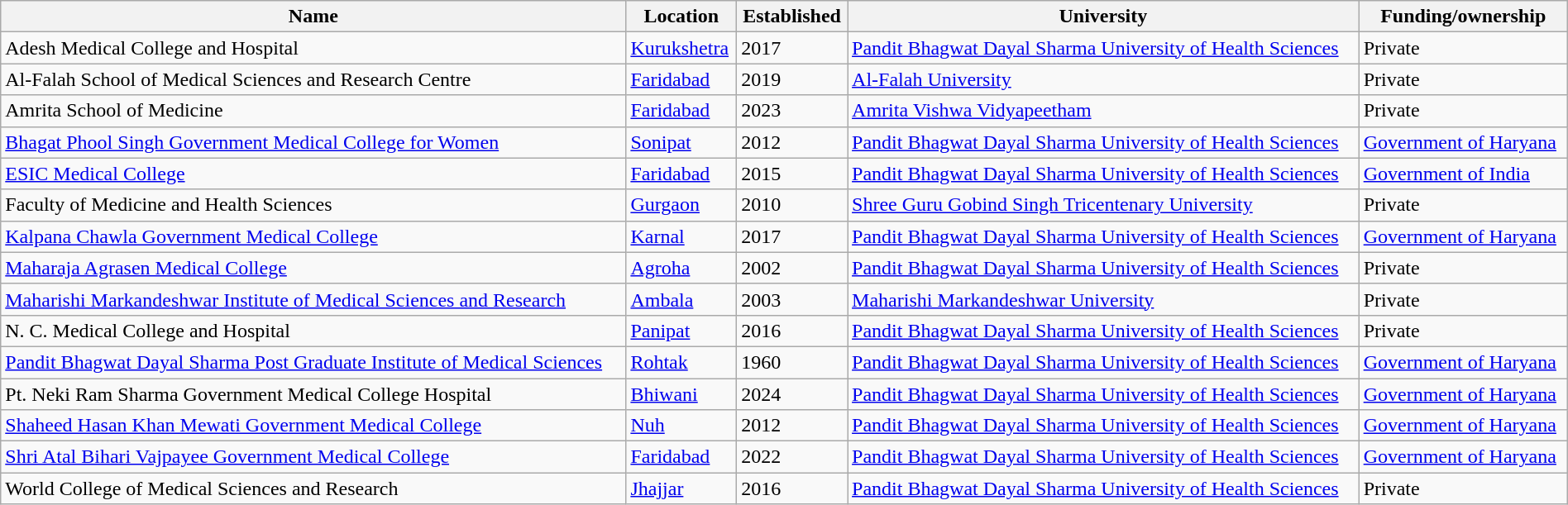<table class="wikitable sortable" style="width:100%">
<tr>
<th>Name</th>
<th>Location</th>
<th>Established</th>
<th>University</th>
<th>Funding/ownership</th>
</tr>
<tr>
<td>Adesh Medical College and Hospital</td>
<td><a href='#'>Kurukshetra</a></td>
<td>2017</td>
<td><a href='#'>Pandit Bhagwat Dayal Sharma University of Health Sciences</a></td>
<td>Private</td>
</tr>
<tr>
<td>Al-Falah School of Medical Sciences and Research Centre</td>
<td><a href='#'>Faridabad</a></td>
<td>2019</td>
<td><a href='#'>Al-Falah University</a></td>
<td>Private</td>
</tr>
<tr>
<td>Amrita School of Medicine</td>
<td><a href='#'>Faridabad</a></td>
<td>2023</td>
<td><a href='#'>Amrita Vishwa Vidyapeetham</a></td>
<td>Private</td>
</tr>
<tr>
<td><a href='#'>Bhagat Phool Singh Government Medical College for Women</a></td>
<td><a href='#'>Sonipat</a></td>
<td>2012</td>
<td><a href='#'>Pandit Bhagwat Dayal Sharma University of Health Sciences</a></td>
<td><a href='#'>Government of Haryana</a></td>
</tr>
<tr>
<td><a href='#'>ESIC Medical College</a></td>
<td><a href='#'>Faridabad</a></td>
<td>2015</td>
<td><a href='#'>Pandit Bhagwat Dayal Sharma University of Health Sciences</a></td>
<td><a href='#'>Government of India</a></td>
</tr>
<tr>
<td>Faculty of Medicine and Health Sciences</td>
<td><a href='#'>Gurgaon</a></td>
<td>2010</td>
<td><a href='#'>Shree Guru Gobind Singh Tricentenary University</a></td>
<td>Private</td>
</tr>
<tr>
<td><a href='#'>Kalpana Chawla Government Medical College</a></td>
<td><a href='#'>Karnal</a></td>
<td>2017</td>
<td><a href='#'>Pandit Bhagwat Dayal Sharma University of Health Sciences</a></td>
<td><a href='#'>Government of Haryana</a></td>
</tr>
<tr>
<td><a href='#'>Maharaja Agrasen Medical College</a></td>
<td><a href='#'>Agroha</a></td>
<td>2002</td>
<td><a href='#'>Pandit Bhagwat Dayal Sharma University of Health Sciences</a></td>
<td>Private</td>
</tr>
<tr>
<td><a href='#'>Maharishi Markandeshwar Institute of Medical Sciences and Research</a></td>
<td><a href='#'>Ambala</a></td>
<td>2003</td>
<td><a href='#'>Maharishi Markandeshwar University</a></td>
<td>Private</td>
</tr>
<tr>
<td>N. C. Medical College and Hospital</td>
<td><a href='#'>Panipat</a></td>
<td>2016</td>
<td><a href='#'>Pandit Bhagwat Dayal Sharma University of Health Sciences</a></td>
<td>Private</td>
</tr>
<tr>
<td><a href='#'>Pandit Bhagwat Dayal Sharma Post Graduate Institute of Medical Sciences</a></td>
<td><a href='#'>Rohtak</a></td>
<td>1960</td>
<td><a href='#'>Pandit Bhagwat Dayal Sharma University of Health Sciences</a></td>
<td><a href='#'>Government of Haryana</a></td>
</tr>
<tr>
<td>Pt. Neki Ram Sharma Government Medical College Hospital</td>
<td><a href='#'>Bhiwani</a></td>
<td>2024</td>
<td><a href='#'>Pandit Bhagwat Dayal Sharma University of Health Sciences</a></td>
<td><a href='#'>Government of Haryana</a></td>
</tr>
<tr>
<td><a href='#'>Shaheed Hasan Khan Mewati Government Medical College</a></td>
<td><a href='#'>Nuh</a></td>
<td>2012</td>
<td><a href='#'>Pandit Bhagwat Dayal Sharma University of Health Sciences</a></td>
<td><a href='#'>Government of Haryana</a></td>
</tr>
<tr>
<td><a href='#'>Shri Atal Bihari Vajpayee Government Medical College</a></td>
<td><a href='#'>Faridabad</a></td>
<td>2022</td>
<td><a href='#'>Pandit Bhagwat Dayal Sharma University of Health Sciences</a></td>
<td><a href='#'>Government of Haryana</a></td>
</tr>
<tr>
<td>World College of Medical Sciences and Research</td>
<td><a href='#'>Jhajjar</a></td>
<td>2016</td>
<td><a href='#'>Pandit Bhagwat Dayal Sharma University of Health Sciences</a></td>
<td>Private</td>
</tr>
</table>
